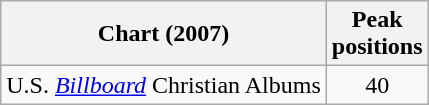<table class="wikitable">
<tr>
<th>Chart (2007)</th>
<th>Peak<br>positions</th>
</tr>
<tr>
<td>U.S. <em><a href='#'>Billboard</a></em> Christian Albums</td>
<td style="text-align:center;">40</td>
</tr>
</table>
